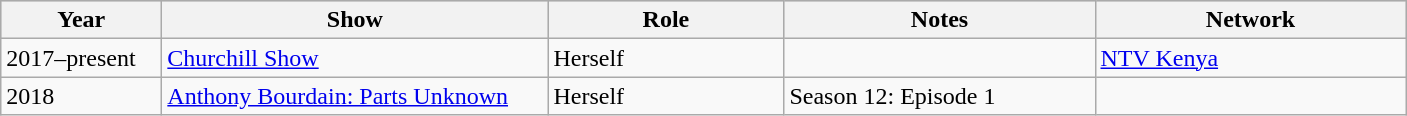<table class="wikitable">
<tr style="background:#ccc; text-align:center;">
<th style="width:100px;">Year</th>
<th style="width:250px;">Show</th>
<th style="width:150px;">Role</th>
<th style="width:200px;">Notes</th>
<th style="width:200px;">Network</th>
</tr>
<tr>
<td>2017–present</td>
<td><a href='#'>Churchill Show</a></td>
<td>Herself</td>
<td></td>
<td><a href='#'>NTV Kenya</a></td>
</tr>
<tr>
<td>2018</td>
<td><a href='#'>Anthony Bourdain: Parts Unknown</a></td>
<td>Herself</td>
<td>Season 12: Episode 1</td>
<td></td>
</tr>
</table>
